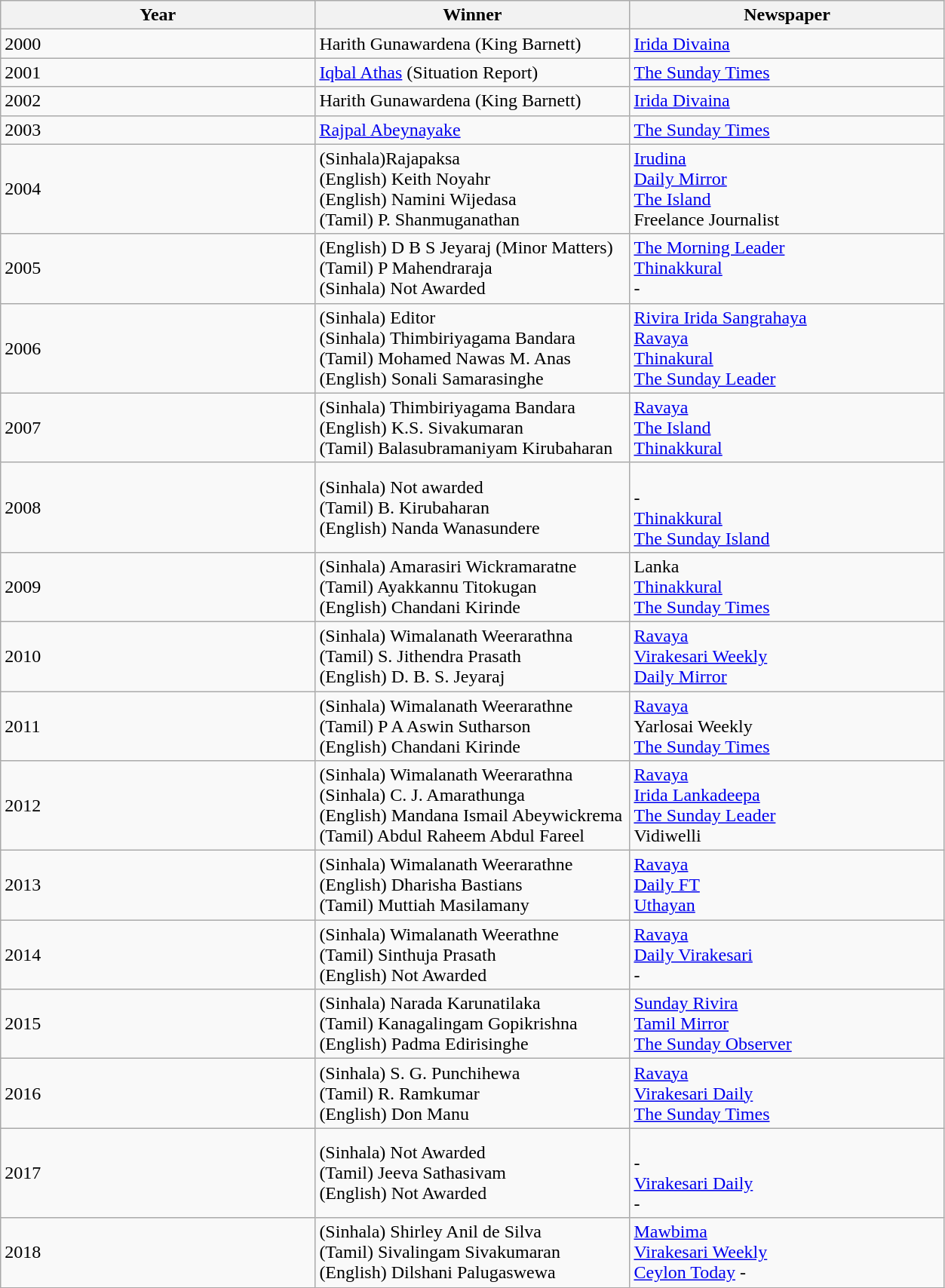<table class="wikitable sortable mw-collapsible mw-collapsed">
<tr>
<th width="33%">Year</th>
<th width="33%">Winner</th>
<th width="33%">Newspaper</th>
</tr>
<tr>
<td>2000</td>
<td>Harith Gunawardena (King Barnett)</td>
<td><a href='#'>Irida Divaina</a></td>
</tr>
<tr>
<td>2001</td>
<td><a href='#'>Iqbal Athas</a> (Situation Report)</td>
<td><a href='#'>The Sunday Times</a></td>
</tr>
<tr>
<td>2002</td>
<td>Harith Gunawardena (King Barnett)</td>
<td><a href='#'>Irida Divaina</a></td>
</tr>
<tr>
<td>2003</td>
<td><a href='#'>Rajpal Abeynayake</a></td>
<td><a href='#'>The Sunday Times</a></td>
</tr>
<tr>
<td>2004</td>
<td>(Sinhala)Rajapaksa<br>(English) Keith Noyahr<br>(English) Namini Wijedasa<br>(Tamil) P. Shanmuganathan</td>
<td><a href='#'>Irudina</a><br><a href='#'>Daily Mirror</a><br><a href='#'>The Island</a><br>Freelance Journalist</td>
</tr>
<tr>
<td>2005</td>
<td>(English) D B S Jeyaraj (Minor Matters)<br>(Tamil) P Mahendraraja<br>(Sinhala) Not Awarded</td>
<td><a href='#'>The Morning Leader</a><br><a href='#'>Thinakkural</a><br>-</td>
</tr>
<tr>
<td>2006</td>
<td>(Sinhala) Editor<br>(Sinhala) Thimbiriyagama Bandara<br>(Tamil) Mohamed Nawas M. Anas<br>(English) Sonali Samarasinghe</td>
<td><a href='#'>Rivira Irida Sangrahaya</a><br><a href='#'>Ravaya</a><br><a href='#'>Thinakural</a><br><a href='#'>The Sunday Leader</a></td>
</tr>
<tr>
<td>2007</td>
<td>(Sinhala) Thimbiriyagama Bandara<br>(English) K.S. Sivakumaran<br>(Tamil) Balasubramaniyam Kirubaharan</td>
<td><a href='#'>Ravaya</a><br><a href='#'>The Island</a><br><a href='#'>Thinakkural</a></td>
</tr>
<tr>
<td>2008</td>
<td>(Sinhala) Not awarded<br>(Tamil) B. Kirubaharan<br>(English) Nanda Wanasundere</td>
<td><br>-<br><a href='#'>Thinakkural</a><br><a href='#'>The Sunday Island</a></td>
</tr>
<tr>
<td>2009</td>
<td>(Sinhala) Amarasiri Wickramaratne<br>(Tamil) Ayakkannu Titokugan<br>(English) Chandani Kirinde</td>
<td>Lanka<br><a href='#'>Thinakkural</a><br><a href='#'>The Sunday Times</a></td>
</tr>
<tr>
<td>2010</td>
<td>(Sinhala) Wimalanath Weerarathna<br>(Tamil) S. Jithendra Prasath<br>(English) D. B. S. Jeyaraj</td>
<td><a href='#'>Ravaya</a><br><a href='#'>Virakesari Weekly</a><br><a href='#'>Daily Mirror</a></td>
</tr>
<tr>
<td>2011</td>
<td>(Sinhala) Wimalanath Weerarathne<br>(Tamil) P A Aswin Sutharson<br>(English) Chandani Kirinde</td>
<td><a href='#'>Ravaya</a><br>Yarlosai Weekly<br><a href='#'>The Sunday Times</a></td>
</tr>
<tr>
<td>2012</td>
<td>(Sinhala) Wimalanath Weerarathna<br>(Sinhala) C. J. Amarathunga<br>(English) Mandana Ismail Abeywickrema<br>(Tamil) Abdul Raheem Abdul Fareel</td>
<td><a href='#'>Ravaya</a><br><a href='#'>Irida Lankadeepa</a><br><a href='#'>The Sunday Leader</a><br>Vidiwelli</td>
</tr>
<tr>
<td>2013</td>
<td>(Sinhala) Wimalanath Weerarathne<br>(English) Dharisha Bastians<br>(Tamil) Muttiah Masilamany</td>
<td><a href='#'>Ravaya</a><br><a href='#'>Daily FT</a><br><a href='#'>Uthayan</a></td>
</tr>
<tr>
<td>2014</td>
<td>(Sinhala) Wimalanath Weerathne<br>(Tamil) Sinthuja Prasath<br>(English) Not Awarded</td>
<td><a href='#'>Ravaya</a><br><a href='#'>Daily Virakesari</a><br>-</td>
</tr>
<tr>
<td>2015</td>
<td>(Sinhala) Narada Karunatilaka<br>(Tamil) Kanagalingam Gopikrishna<br>(English) Padma Edirisinghe</td>
<td><a href='#'>Sunday Rivira</a><br><a href='#'>Tamil Mirror</a><br><a href='#'>The Sunday Observer</a></td>
</tr>
<tr>
<td>2016</td>
<td>(Sinhala) S. G. Punchihewa<br>(Tamil) R. Ramkumar<br>(English) Don Manu</td>
<td><a href='#'>Ravaya</a><br><a href='#'>Virakesari Daily</a><br><a href='#'>The Sunday Times</a></td>
</tr>
<tr>
<td>2017</td>
<td>(Sinhala) Not Awarded<br>(Tamil) Jeeva Sathasivam<br>(English) Not Awarded</td>
<td><br>-<br><a href='#'>Virakesari Daily</a><br>-</td>
</tr>
<tr>
<td>2018</td>
<td>(Sinhala) Shirley Anil de Silva<br>(Tamil) Sivalingam Sivakumaran<br>(English) Dilshani Palugaswewa</td>
<td><a href='#'>Mawbima</a><br><a href='#'>Virakesari Weekly</a><br><a href='#'>Ceylon Today</a>
-</td>
</tr>
</table>
